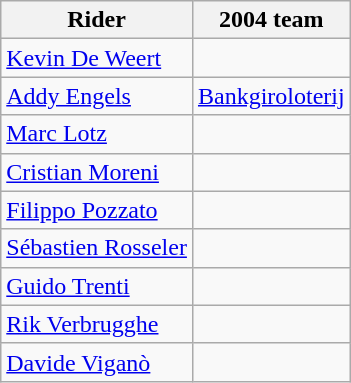<table class="wikitable">
<tr>
<th>Rider</th>
<th>2004 team</th>
</tr>
<tr>
<td><a href='#'>Kevin De Weert</a></td>
<td></td>
</tr>
<tr>
<td><a href='#'>Addy Engels</a></td>
<td><a href='#'>Bankgiroloterij</a></td>
</tr>
<tr>
<td><a href='#'>Marc Lotz</a></td>
<td></td>
</tr>
<tr>
<td><a href='#'>Cristian Moreni</a></td>
<td></td>
</tr>
<tr>
<td><a href='#'>Filippo Pozzato</a></td>
<td></td>
</tr>
<tr>
<td><a href='#'>Sébastien Rosseler</a></td>
<td></td>
</tr>
<tr>
<td><a href='#'>Guido Trenti</a></td>
<td></td>
</tr>
<tr>
<td><a href='#'>Rik Verbrugghe</a></td>
<td></td>
</tr>
<tr>
<td><a href='#'>Davide Viganò</a></td>
<td></td>
</tr>
</table>
